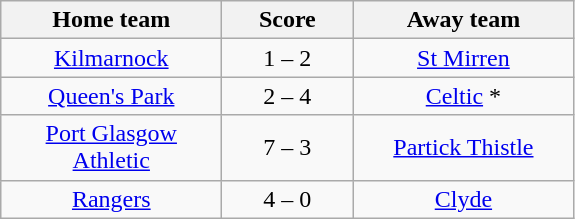<table class="wikitable" style="text-align: center">
<tr>
<th width=140>Home team</th>
<th width=80>Score</th>
<th width=140>Away team</th>
</tr>
<tr>
<td><a href='#'>Kilmarnock</a></td>
<td>1 – 2</td>
<td><a href='#'>St Mirren</a></td>
</tr>
<tr>
<td><a href='#'>Queen's Park</a></td>
<td>2 – 4</td>
<td><a href='#'>Celtic</a> *</td>
</tr>
<tr>
<td><a href='#'>Port Glasgow Athletic</a></td>
<td>7 – 3</td>
<td><a href='#'>Partick Thistle</a></td>
</tr>
<tr>
<td><a href='#'>Rangers</a></td>
<td>4 – 0</td>
<td><a href='#'>Clyde</a></td>
</tr>
</table>
